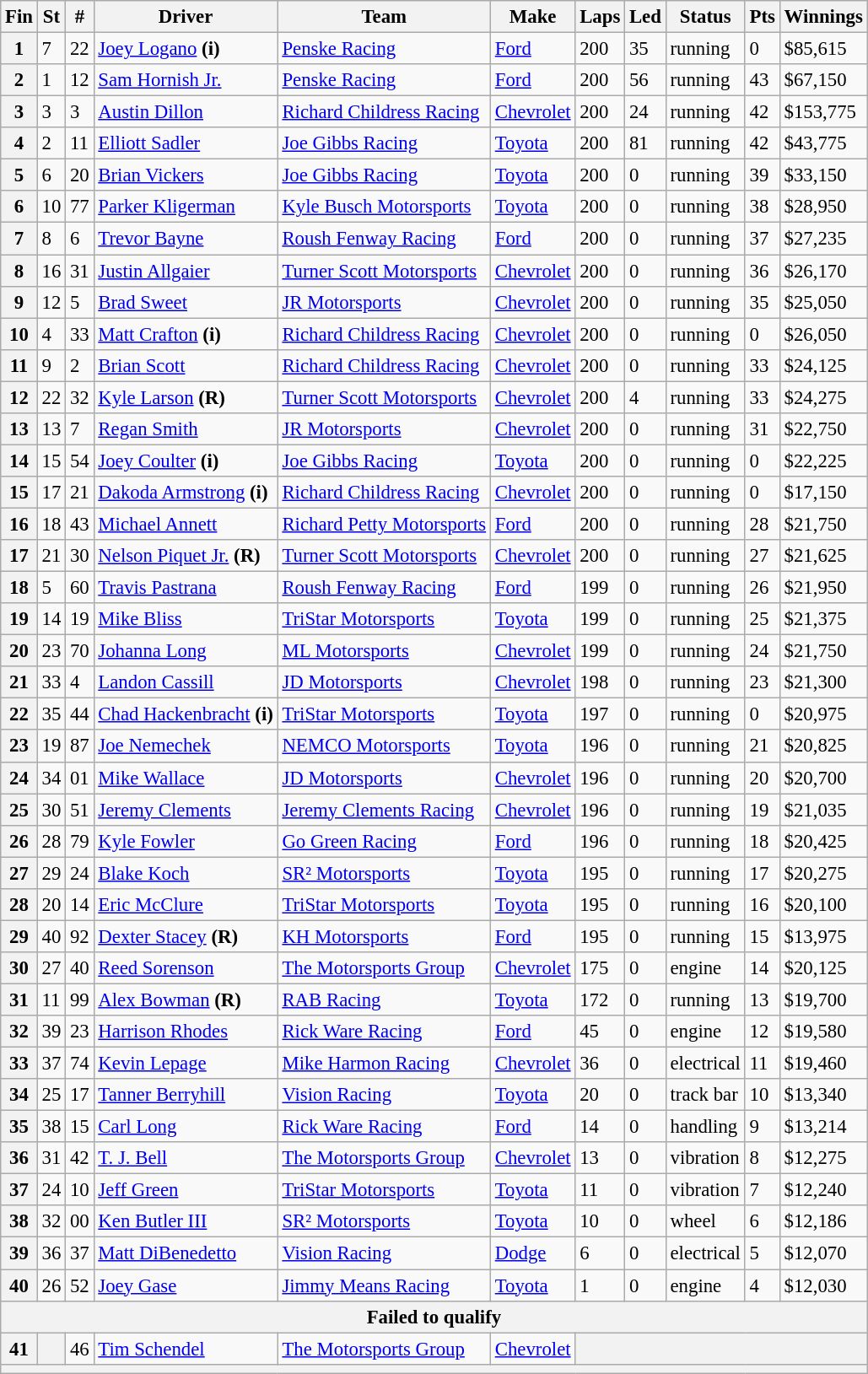<table class="wikitable" style="font-size:95%">
<tr>
<th>Fin</th>
<th>St</th>
<th>#</th>
<th>Driver</th>
<th>Team</th>
<th>Make</th>
<th>Laps</th>
<th>Led</th>
<th>Status</th>
<th>Pts</th>
<th>Winnings</th>
</tr>
<tr>
<th>1</th>
<td>7</td>
<td>22</td>
<td><a href='#'>Joey Logano</a> <strong>(i)</strong></td>
<td><a href='#'>Penske Racing</a></td>
<td><a href='#'>Ford</a></td>
<td>200</td>
<td>35</td>
<td>running</td>
<td>0</td>
<td>$85,615</td>
</tr>
<tr>
<th>2</th>
<td>1</td>
<td>12</td>
<td><a href='#'>Sam Hornish Jr.</a></td>
<td><a href='#'>Penske Racing</a></td>
<td><a href='#'>Ford</a></td>
<td>200</td>
<td>56</td>
<td>running</td>
<td>43</td>
<td>$67,150</td>
</tr>
<tr>
<th>3</th>
<td>3</td>
<td>3</td>
<td><a href='#'>Austin Dillon</a></td>
<td><a href='#'>Richard Childress Racing</a></td>
<td><a href='#'>Chevrolet</a></td>
<td>200</td>
<td>24</td>
<td>running</td>
<td>42</td>
<td>$153,775</td>
</tr>
<tr>
<th>4</th>
<td>2</td>
<td>11</td>
<td><a href='#'>Elliott Sadler</a></td>
<td><a href='#'>Joe Gibbs Racing</a></td>
<td><a href='#'>Toyota</a></td>
<td>200</td>
<td>81</td>
<td>running</td>
<td>42</td>
<td>$43,775</td>
</tr>
<tr>
<th>5</th>
<td>6</td>
<td>20</td>
<td><a href='#'>Brian Vickers</a></td>
<td><a href='#'>Joe Gibbs Racing</a></td>
<td><a href='#'>Toyota</a></td>
<td>200</td>
<td>0</td>
<td>running</td>
<td>39</td>
<td>$33,150</td>
</tr>
<tr>
<th>6</th>
<td>10</td>
<td>77</td>
<td><a href='#'>Parker Kligerman</a></td>
<td><a href='#'>Kyle Busch Motorsports</a></td>
<td><a href='#'>Toyota</a></td>
<td>200</td>
<td>0</td>
<td>running</td>
<td>38</td>
<td>$28,950</td>
</tr>
<tr>
<th>7</th>
<td>8</td>
<td>6</td>
<td><a href='#'>Trevor Bayne</a></td>
<td><a href='#'>Roush Fenway Racing</a></td>
<td><a href='#'>Ford</a></td>
<td>200</td>
<td>0</td>
<td>running</td>
<td>37</td>
<td>$27,235</td>
</tr>
<tr>
<th>8</th>
<td>16</td>
<td>31</td>
<td><a href='#'>Justin Allgaier</a></td>
<td><a href='#'>Turner Scott Motorsports</a></td>
<td><a href='#'>Chevrolet</a></td>
<td>200</td>
<td>0</td>
<td>running</td>
<td>36</td>
<td>$26,170</td>
</tr>
<tr>
<th>9</th>
<td>12</td>
<td>5</td>
<td><a href='#'>Brad Sweet</a></td>
<td><a href='#'>JR Motorsports</a></td>
<td><a href='#'>Chevrolet</a></td>
<td>200</td>
<td>0</td>
<td>running</td>
<td>35</td>
<td>$25,050</td>
</tr>
<tr>
<th>10</th>
<td>4</td>
<td>33</td>
<td><a href='#'>Matt Crafton</a> <strong>(i)</strong></td>
<td><a href='#'>Richard Childress Racing</a></td>
<td><a href='#'>Chevrolet</a></td>
<td>200</td>
<td>0</td>
<td>running</td>
<td>0</td>
<td>$26,050</td>
</tr>
<tr>
<th>11</th>
<td>9</td>
<td>2</td>
<td><a href='#'>Brian Scott</a></td>
<td><a href='#'>Richard Childress Racing</a></td>
<td><a href='#'>Chevrolet</a></td>
<td>200</td>
<td>0</td>
<td>running</td>
<td>33</td>
<td>$24,125</td>
</tr>
<tr>
<th>12</th>
<td>22</td>
<td>32</td>
<td><a href='#'>Kyle Larson</a> <strong>(R)</strong></td>
<td><a href='#'>Turner Scott Motorsports</a></td>
<td><a href='#'>Chevrolet</a></td>
<td>200</td>
<td>4</td>
<td>running</td>
<td>33</td>
<td>$24,275</td>
</tr>
<tr>
<th>13</th>
<td>13</td>
<td>7</td>
<td><a href='#'>Regan Smith</a></td>
<td><a href='#'>JR Motorsports</a></td>
<td><a href='#'>Chevrolet</a></td>
<td>200</td>
<td>0</td>
<td>running</td>
<td>31</td>
<td>$22,750</td>
</tr>
<tr>
<th>14</th>
<td>15</td>
<td>54</td>
<td><a href='#'>Joey Coulter</a> <strong>(i)</strong></td>
<td><a href='#'>Joe Gibbs Racing</a></td>
<td><a href='#'>Toyota</a></td>
<td>200</td>
<td>0</td>
<td>running</td>
<td>0</td>
<td>$22,225</td>
</tr>
<tr>
<th>15</th>
<td>17</td>
<td>21</td>
<td><a href='#'>Dakoda Armstrong</a> <strong>(i)</strong></td>
<td><a href='#'>Richard Childress Racing</a></td>
<td><a href='#'>Chevrolet</a></td>
<td>200</td>
<td>0</td>
<td>running</td>
<td>0</td>
<td>$17,150</td>
</tr>
<tr>
<th>16</th>
<td>18</td>
<td>43</td>
<td><a href='#'>Michael Annett</a></td>
<td><a href='#'>Richard Petty Motorsports</a></td>
<td><a href='#'>Ford</a></td>
<td>200</td>
<td>0</td>
<td>running</td>
<td>28</td>
<td>$21,750</td>
</tr>
<tr>
<th>17</th>
<td>21</td>
<td>30</td>
<td><a href='#'>Nelson Piquet Jr.</a> <strong>(R)</strong></td>
<td><a href='#'>Turner Scott Motorsports</a></td>
<td><a href='#'>Chevrolet</a></td>
<td>200</td>
<td>0</td>
<td>running</td>
<td>27</td>
<td>$21,625</td>
</tr>
<tr>
<th>18</th>
<td>5</td>
<td>60</td>
<td><a href='#'>Travis Pastrana</a></td>
<td><a href='#'>Roush Fenway Racing</a></td>
<td><a href='#'>Ford</a></td>
<td>199</td>
<td>0</td>
<td>running</td>
<td>26</td>
<td>$21,950</td>
</tr>
<tr>
<th>19</th>
<td>14</td>
<td>19</td>
<td><a href='#'>Mike Bliss</a></td>
<td><a href='#'>TriStar Motorsports</a></td>
<td><a href='#'>Toyota</a></td>
<td>199</td>
<td>0</td>
<td>running</td>
<td>25</td>
<td>$21,375</td>
</tr>
<tr>
<th>20</th>
<td>23</td>
<td>70</td>
<td><a href='#'>Johanna Long</a></td>
<td><a href='#'>ML Motorsports</a></td>
<td><a href='#'>Chevrolet</a></td>
<td>199</td>
<td>0</td>
<td>running</td>
<td>24</td>
<td>$21,750</td>
</tr>
<tr>
<th>21</th>
<td>33</td>
<td>4</td>
<td><a href='#'>Landon Cassill</a></td>
<td><a href='#'>JD Motorsports</a></td>
<td><a href='#'>Chevrolet</a></td>
<td>198</td>
<td>0</td>
<td>running</td>
<td>23</td>
<td>$21,300</td>
</tr>
<tr>
<th>22</th>
<td>35</td>
<td>44</td>
<td><a href='#'>Chad Hackenbracht</a> <strong>(i)</strong></td>
<td><a href='#'>TriStar Motorsports</a></td>
<td><a href='#'>Toyota</a></td>
<td>197</td>
<td>0</td>
<td>running</td>
<td>0</td>
<td>$20,975</td>
</tr>
<tr>
<th>23</th>
<td>19</td>
<td>87</td>
<td><a href='#'>Joe Nemechek</a></td>
<td><a href='#'>NEMCO Motorsports</a></td>
<td><a href='#'>Toyota</a></td>
<td>196</td>
<td>0</td>
<td>running</td>
<td>21</td>
<td>$20,825</td>
</tr>
<tr>
<th>24</th>
<td>34</td>
<td>01</td>
<td><a href='#'>Mike Wallace</a></td>
<td><a href='#'>JD Motorsports</a></td>
<td><a href='#'>Chevrolet</a></td>
<td>196</td>
<td>0</td>
<td>running</td>
<td>20</td>
<td>$20,700</td>
</tr>
<tr>
<th>25</th>
<td>30</td>
<td>51</td>
<td><a href='#'>Jeremy Clements</a></td>
<td><a href='#'>Jeremy Clements Racing</a></td>
<td><a href='#'>Chevrolet</a></td>
<td>196</td>
<td>0</td>
<td>running</td>
<td>19</td>
<td>$21,035</td>
</tr>
<tr>
<th>26</th>
<td>28</td>
<td>79</td>
<td><a href='#'>Kyle Fowler</a></td>
<td><a href='#'>Go Green Racing</a></td>
<td><a href='#'>Ford</a></td>
<td>196</td>
<td>0</td>
<td>running</td>
<td>18</td>
<td>$20,425</td>
</tr>
<tr>
<th>27</th>
<td>29</td>
<td>24</td>
<td><a href='#'>Blake Koch</a></td>
<td><a href='#'>SR² Motorsports</a></td>
<td><a href='#'>Toyota</a></td>
<td>195</td>
<td>0</td>
<td>running</td>
<td>17</td>
<td>$20,275</td>
</tr>
<tr>
<th>28</th>
<td>20</td>
<td>14</td>
<td><a href='#'>Eric McClure</a></td>
<td><a href='#'>TriStar Motorsports</a></td>
<td><a href='#'>Toyota</a></td>
<td>195</td>
<td>0</td>
<td>running</td>
<td>16</td>
<td>$20,100</td>
</tr>
<tr>
<th>29</th>
<td>40</td>
<td>92</td>
<td><a href='#'>Dexter Stacey</a> <strong>(R)</strong></td>
<td><a href='#'>KH Motorsports</a></td>
<td><a href='#'>Ford</a></td>
<td>195</td>
<td>0</td>
<td>running</td>
<td>15</td>
<td>$13,975</td>
</tr>
<tr>
<th>30</th>
<td>27</td>
<td>40</td>
<td><a href='#'>Reed Sorenson</a></td>
<td><a href='#'>The Motorsports Group</a></td>
<td><a href='#'>Chevrolet</a></td>
<td>175</td>
<td>0</td>
<td>engine</td>
<td>14</td>
<td>$20,125</td>
</tr>
<tr>
<th>31</th>
<td>11</td>
<td>99</td>
<td><a href='#'>Alex Bowman</a> <strong>(R)</strong></td>
<td><a href='#'>RAB Racing</a></td>
<td><a href='#'>Toyota</a></td>
<td>172</td>
<td>0</td>
<td>running</td>
<td>13</td>
<td>$19,700</td>
</tr>
<tr>
<th>32</th>
<td>39</td>
<td>23</td>
<td><a href='#'>Harrison Rhodes</a></td>
<td><a href='#'>Rick Ware Racing</a></td>
<td><a href='#'>Ford</a></td>
<td>45</td>
<td>0</td>
<td>engine</td>
<td>12</td>
<td>$19,580</td>
</tr>
<tr>
<th>33</th>
<td>37</td>
<td>74</td>
<td><a href='#'>Kevin Lepage</a></td>
<td><a href='#'>Mike Harmon Racing</a></td>
<td><a href='#'>Chevrolet</a></td>
<td>36</td>
<td>0</td>
<td>electrical</td>
<td>11</td>
<td>$19,460</td>
</tr>
<tr>
<th>34</th>
<td>25</td>
<td>17</td>
<td><a href='#'>Tanner Berryhill</a></td>
<td><a href='#'>Vision Racing</a></td>
<td><a href='#'>Toyota</a></td>
<td>20</td>
<td>0</td>
<td>track bar</td>
<td>10</td>
<td>$13,340</td>
</tr>
<tr>
<th>35</th>
<td>38</td>
<td>15</td>
<td><a href='#'>Carl Long</a></td>
<td><a href='#'>Rick Ware Racing</a></td>
<td><a href='#'>Ford</a></td>
<td>14</td>
<td>0</td>
<td>handling</td>
<td>9</td>
<td>$13,214</td>
</tr>
<tr>
<th>36</th>
<td>31</td>
<td>42</td>
<td><a href='#'>T. J. Bell</a></td>
<td><a href='#'>The Motorsports Group</a></td>
<td><a href='#'>Chevrolet</a></td>
<td>13</td>
<td>0</td>
<td>vibration</td>
<td>8</td>
<td>$12,275</td>
</tr>
<tr>
<th>37</th>
<td>24</td>
<td>10</td>
<td><a href='#'>Jeff Green</a></td>
<td><a href='#'>TriStar Motorsports</a></td>
<td><a href='#'>Toyota</a></td>
<td>11</td>
<td>0</td>
<td>vibration</td>
<td>7</td>
<td>$12,240</td>
</tr>
<tr>
<th>38</th>
<td>32</td>
<td>00</td>
<td><a href='#'>Ken Butler III</a></td>
<td><a href='#'>SR² Motorsports</a></td>
<td><a href='#'>Toyota</a></td>
<td>10</td>
<td>0</td>
<td>wheel</td>
<td>6</td>
<td>$12,186</td>
</tr>
<tr>
<th>39</th>
<td>36</td>
<td>37</td>
<td><a href='#'>Matt DiBenedetto</a></td>
<td><a href='#'>Vision Racing</a></td>
<td><a href='#'>Dodge</a></td>
<td>6</td>
<td>0</td>
<td>electrical</td>
<td>5</td>
<td>$12,070</td>
</tr>
<tr>
<th>40</th>
<td>26</td>
<td>52</td>
<td><a href='#'>Joey Gase</a></td>
<td><a href='#'>Jimmy Means Racing</a></td>
<td><a href='#'>Toyota</a></td>
<td>1</td>
<td>0</td>
<td>engine</td>
<td>4</td>
<td>$12,030</td>
</tr>
<tr>
<th colspan="11">Failed to qualify</th>
</tr>
<tr>
<th>41</th>
<th></th>
<td>46</td>
<td><a href='#'>Tim Schendel</a></td>
<td><a href='#'>The Motorsports Group</a></td>
<td><a href='#'>Chevrolet</a></td>
<th colspan="5"></th>
</tr>
<tr>
<th colspan="11"></th>
</tr>
</table>
